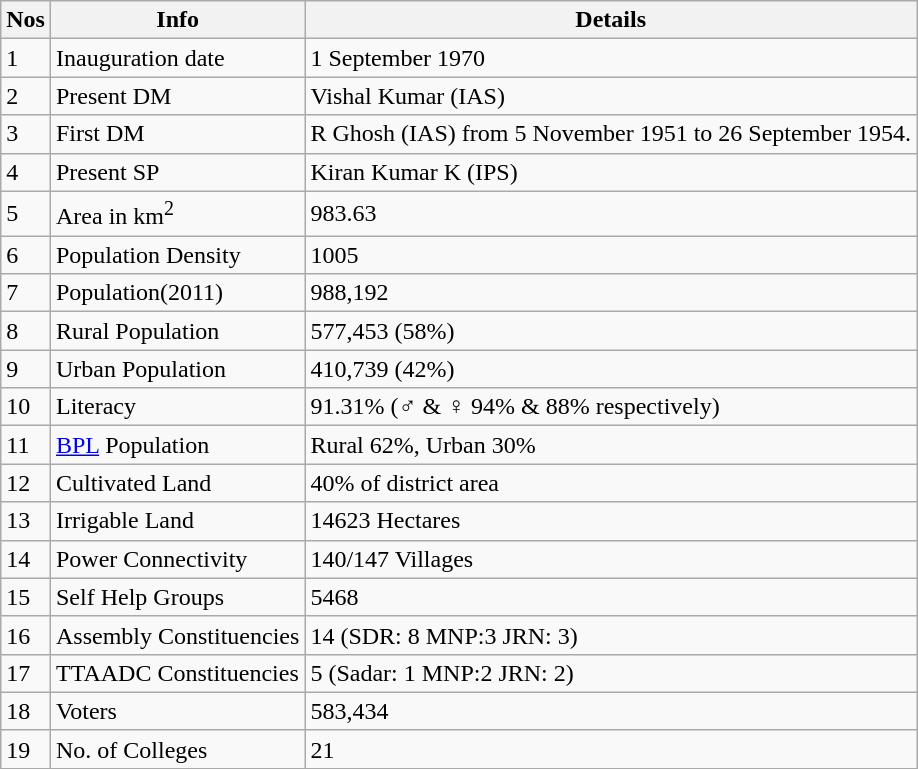<table class="wikitable">
<tr>
<th>Nos</th>
<th>Info</th>
<th>Details</th>
</tr>
<tr>
<td>1</td>
<td>Inauguration date</td>
<td>1 September 1970</td>
</tr>
<tr>
<td>2</td>
<td>Present DM</td>
<td>Vishal Kumar (IAS)</td>
</tr>
<tr>
<td>3</td>
<td>First DM</td>
<td>R Ghosh (IAS) from 5 November 1951 to 26 September 1954.</td>
</tr>
<tr>
<td>4</td>
<td>Present SP</td>
<td>Kiran Kumar K (IPS)</td>
</tr>
<tr>
<td>5</td>
<td>Area in km<sup>2</sup></td>
<td>983.63</td>
</tr>
<tr>
<td>6</td>
<td>Population Density</td>
<td>1005</td>
</tr>
<tr>
<td>7</td>
<td>Population(2011)</td>
<td>988,192</td>
</tr>
<tr>
<td>8</td>
<td>Rural Population</td>
<td>577,453 (58%)</td>
</tr>
<tr>
<td>9</td>
<td>Urban Population</td>
<td>410,739 (42%)</td>
</tr>
<tr>
<td>10</td>
<td>Literacy</td>
<td>91.31% (<strong>♂</strong> & <strong>♀</strong> 94% & 88% respectively)</td>
</tr>
<tr>
<td>11</td>
<td><a href='#'>BPL</a> Population</td>
<td>Rural 62%, Urban 30%</td>
</tr>
<tr>
<td>12</td>
<td>Cultivated Land</td>
<td>40% of district area</td>
</tr>
<tr>
<td>13</td>
<td>Irrigable Land</td>
<td>14623 Hectares</td>
</tr>
<tr>
<td>14</td>
<td>Power Connectivity</td>
<td>140/147 Villages</td>
</tr>
<tr>
<td>15</td>
<td>Self Help Groups</td>
<td>5468</td>
</tr>
<tr>
<td>16</td>
<td>Assembly Constituencies</td>
<td>14 (SDR: 8 MNP:3 JRN: 3)</td>
</tr>
<tr>
<td>17</td>
<td>TTAADC Constituencies</td>
<td>5 (Sadar: 1 MNP:2 JRN: 2)</td>
</tr>
<tr>
<td>18</td>
<td>Voters</td>
<td>583,434</td>
</tr>
<tr>
<td>19</td>
<td>No. of Colleges</td>
<td>21</td>
</tr>
</table>
